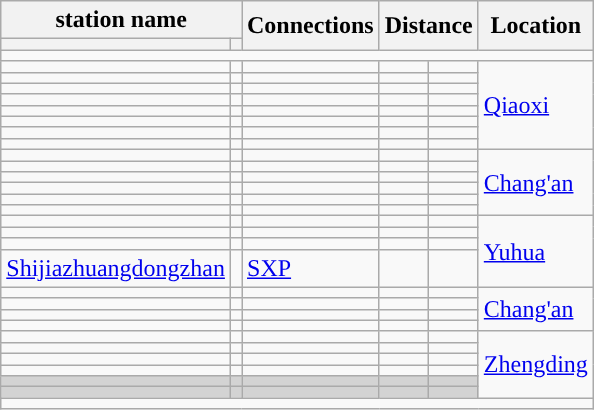<table class="wikitable">
<tr>
<th colspan="2">station name</th>
<th rowspan="2">Connections</th>
<th colspan="2" rowspan="2">Distance<br></th>
<th rowspan="2">Location</th>
</tr>
<tr>
<th></th>
<th></th>
</tr>
<tr style="background:#">
<td colspan = "8"></td>
</tr>
<tr>
<td></td>
<td></td>
<td></td>
<td></td>
<td></td>
<td rowspan="8"><a href='#'>Qiaoxi</a></td>
</tr>
<tr>
<td></td>
<td></td>
<td></td>
<td></td>
<td></td>
</tr>
<tr>
<td></td>
<td></td>
<td></td>
<td></td>
<td></td>
</tr>
<tr>
<td></td>
<td></td>
<td></td>
<td></td>
<td></td>
</tr>
<tr>
<td></td>
<td></td>
<td></td>
<td></td>
<td></td>
</tr>
<tr>
<td></td>
<td></td>
<td></td>
<td></td>
<td></td>
</tr>
<tr>
<td></td>
<td></td>
<td></td>
<td></td>
<td></td>
</tr>
<tr>
<td></td>
<td></td>
<td></td>
<td></td>
<td></td>
</tr>
<tr>
<td></td>
<td></td>
<td></td>
<td></td>
<td></td>
<td rowspan="6"><a href='#'>Chang'an</a></td>
</tr>
<tr>
<td></td>
<td></td>
<td></td>
<td></td>
<td></td>
</tr>
<tr>
<td></td>
<td></td>
<td></td>
<td></td>
<td></td>
</tr>
<tr>
<td></td>
<td></td>
<td></td>
<td></td>
<td></td>
</tr>
<tr>
<td></td>
<td></td>
<td></td>
<td></td>
<td></td>
</tr>
<tr>
<td></td>
<td></td>
<td></td>
<td></td>
<td></td>
</tr>
<tr>
<td></td>
<td></td>
<td></td>
<td></td>
<td></td>
<td rowspan="4"><a href='#'>Yuhua</a></td>
</tr>
<tr>
<td></td>
<td></td>
<td></td>
<td></td>
<td></td>
</tr>
<tr>
<td></td>
<td></td>
<td></td>
<td></td>
<td></td>
</tr>
<tr>
<td><a href='#'>Shijiazhuangdongzhan</a></td>
<td></td>
<td> <a href='#'>SXP</a></td>
<td></td>
<td></td>
</tr>
<tr>
<td></td>
<td></td>
<td></td>
<td></td>
<td></td>
<td rowspan="4"><a href='#'>Chang'an</a></td>
</tr>
<tr>
<td></td>
<td></td>
<td></td>
<td></td>
<td></td>
</tr>
<tr>
<td></td>
<td></td>
<td></td>
<td></td>
<td></td>
</tr>
<tr>
<td></td>
<td></td>
<td></td>
<td></td>
<td></td>
</tr>
<tr>
<td></td>
<td></td>
<td></td>
<td></td>
<td></td>
<td rowspan="6"><a href='#'>Zhengding</a></td>
</tr>
<tr>
<td></td>
<td></td>
<td></td>
<td></td>
<td></td>
</tr>
<tr>
<td></td>
<td></td>
<td></td>
<td></td>
<td></td>
</tr>
<tr>
<td></td>
<td></td>
<td></td>
<td></td>
<td></td>
</tr>
<tr bgcolor="lightgrey">
<td></td>
<td></td>
<td></td>
<td></td>
<td></td>
</tr>
<tr bgcolor="lightgrey">
<td></td>
<td></td>
<td></td>
<td></td>
<td></td>
</tr>
<tr style="background:#">
<td colspan = "8"></td>
</tr>
</table>
